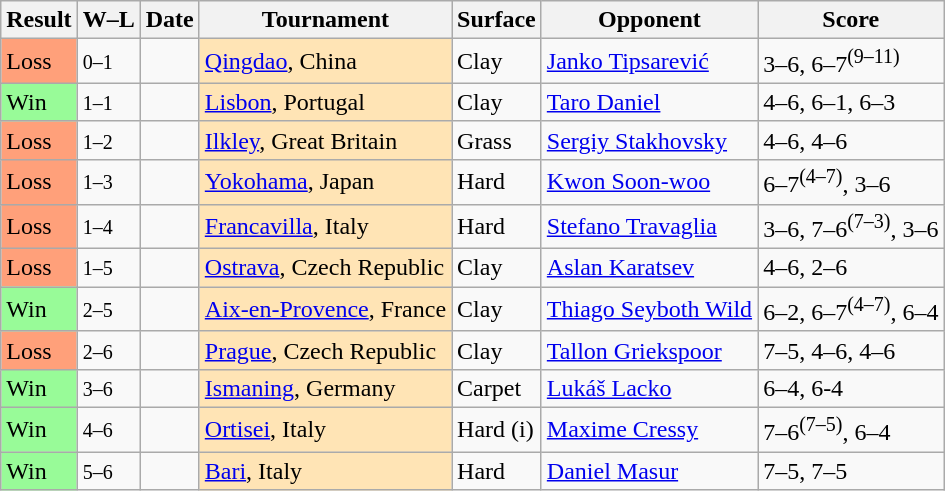<table class="sortable wikitable nowrap">
<tr>
<th>Result</th>
<th class="unsortable">W–L</th>
<th>Date</th>
<th>Tournament</th>
<th>Surface</th>
<th>Opponent</th>
<th class="unsortable">Score</th>
</tr>
<tr>
<td bgcolor=ffa07a>Loss</td>
<td><small>0–1</small></td>
<td><a href='#'></a></td>
<td bgcolor=moccasin><a href='#'>Qingdao</a>, China</td>
<td>Clay</td>
<td> <a href='#'>Janko Tipsarević</a></td>
<td>3–6, 6–7<sup>(9–11)</sup></td>
</tr>
<tr>
<td bgcolor=98fb98>Win</td>
<td><small>1–1</small></td>
<td><a href='#'></a></td>
<td bgcolor=moccasin><a href='#'>Lisbon</a>, Portugal</td>
<td>Clay</td>
<td> <a href='#'>Taro Daniel</a></td>
<td>4–6, 6–1, 6–3</td>
</tr>
<tr>
<td bgcolor=ffa07a>Loss</td>
<td><small>1–2</small></td>
<td><a href='#'></a></td>
<td bgcolor=moccasin><a href='#'>Ilkley</a>, Great Britain</td>
<td>Grass</td>
<td> <a href='#'>Sergiy Stakhovsky</a></td>
<td>4–6, 4–6</td>
</tr>
<tr>
<td bgcolor=ffa07a>Loss</td>
<td><small>1–3</small></td>
<td><a href='#'></a></td>
<td bgcolor=moccasin><a href='#'>Yokohama</a>, Japan</td>
<td>Hard</td>
<td> <a href='#'>Kwon Soon-woo</a></td>
<td>6–7<sup>(4–7)</sup>, 3–6</td>
</tr>
<tr>
<td bgcolor=ffa07a>Loss</td>
<td><small>1–4</small></td>
<td><a href='#'></a></td>
<td bgcolor=moccasin><a href='#'>Francavilla</a>, Italy</td>
<td>Hard</td>
<td> <a href='#'>Stefano Travaglia</a></td>
<td>3–6, 7–6<sup>(7–3)</sup>, 3–6</td>
</tr>
<tr>
<td bgcolor=ffa07a>Loss</td>
<td><small>1–5</small></td>
<td><a href='#'></a></td>
<td bgcolor=moccasin><a href='#'>Ostrava</a>, Czech Republic</td>
<td>Clay</td>
<td> <a href='#'>Aslan Karatsev</a></td>
<td>4–6, 2–6</td>
</tr>
<tr>
<td bgcolor=98fb98>Win</td>
<td><small>2–5</small></td>
<td><a href='#'></a></td>
<td style="background:moccasin;"><a href='#'>Aix-en-Provence</a>, France</td>
<td>Clay</td>
<td> <a href='#'>Thiago Seyboth Wild</a></td>
<td>6–2, 6–7<sup>(4–7)</sup>, 6–4</td>
</tr>
<tr>
<td bgcolor=ffa07a>Loss</td>
<td><small>2–6</small></td>
<td><a href='#'></a></td>
<td bgcolor=moccasin><a href='#'>Prague</a>, Czech Republic</td>
<td>Clay</td>
<td> <a href='#'>Tallon Griekspoor</a></td>
<td>7–5, 4–6, 4–6</td>
</tr>
<tr>
<td bgcolor=98fb98>Win</td>
<td><small>3–6</small></td>
<td><a href='#'></a></td>
<td style="background:moccasin;"><a href='#'>Ismaning</a>, Germany</td>
<td>Carpet</td>
<td> <a href='#'>Lukáš Lacko</a></td>
<td>6–4, 6-4</td>
</tr>
<tr>
<td bgcolor=98fb98>Win</td>
<td><small>4–6</small></td>
<td><a href='#'></a></td>
<td style="background:moccasin;"><a href='#'>Ortisei</a>, Italy</td>
<td>Hard (i)</td>
<td> <a href='#'>Maxime Cressy</a></td>
<td>7–6<sup>(7–5)</sup>, 6–4</td>
</tr>
<tr>
<td bgcolor=98fb98>Win</td>
<td><small>5–6</small></td>
<td><a href='#'></a></td>
<td style="background:moccasin;"><a href='#'>Bari</a>, Italy</td>
<td>Hard</td>
<td> <a href='#'>Daniel Masur</a></td>
<td>7–5, 7–5</td>
</tr>
</table>
